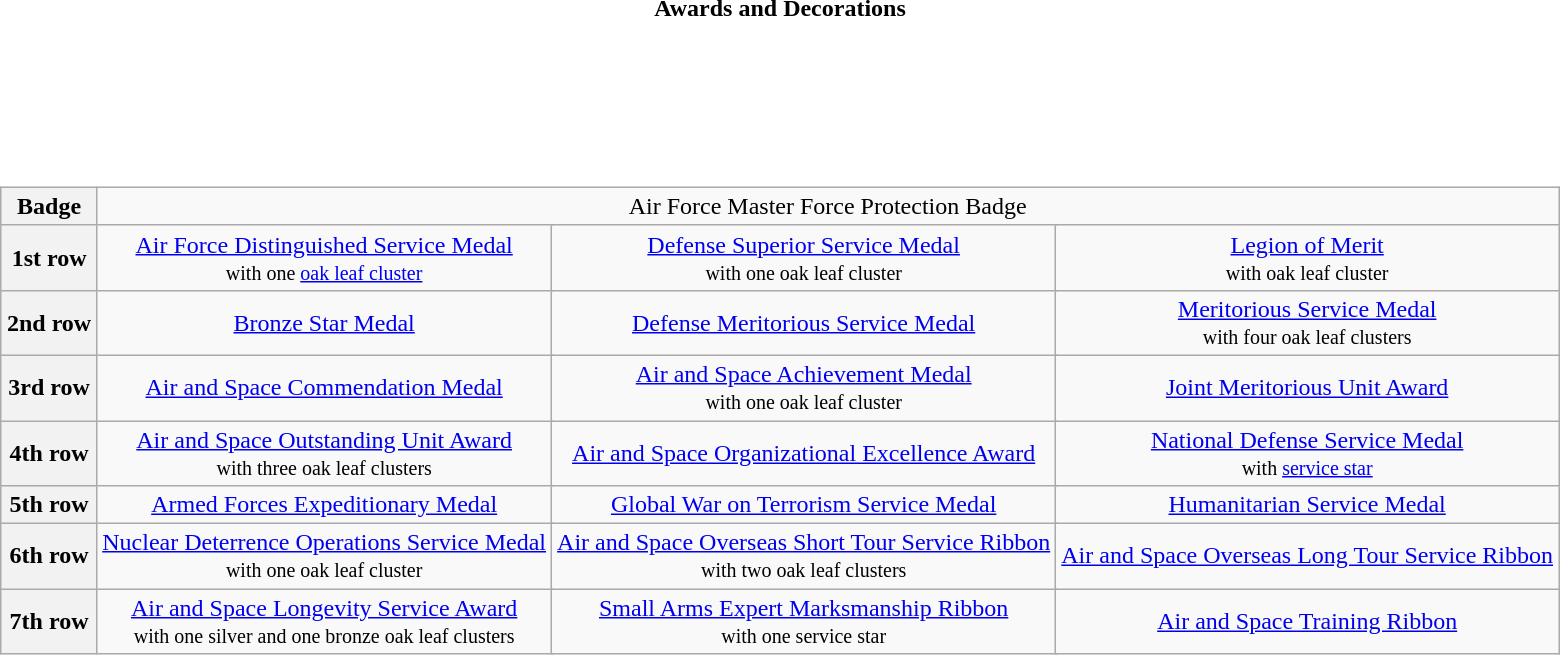<table class="toccolours collapsible collapsed" style="width:100%; background:transparent;">
<tr>
<th colspan=>Awards and Decorations</th>
</tr>
<tr>
<td colspan="2"><br><table style="margin:1em auto; text-align:center;">
<tr>
<td colspan="3"></td>
</tr>
<tr>
<td></td>
<td></td>
<td></td>
</tr>
<tr>
<td></td>
<td></td>
<td><span></span><span></span><span></span><span></span></td>
</tr>
<tr>
<td></td>
<td></td>
<td></td>
</tr>
<tr>
<td><span></span><span></span></td>
<td></td>
<td></td>
</tr>
<tr>
<td></td>
<td></td>
<td></td>
</tr>
<tr>
<td></td>
<td><span></span><span></span></td>
<td></td>
</tr>
<tr>
<td><span></span><span></span></td>
<td></td>
<td></td>
</tr>
<tr>
<td colspan="3"> </td>
</tr>
</table>
<table class="wikitable" style="margin:1em auto; text-align:center;">
<tr>
<th>Badge</th>
<td colspan="6">Air Force Master Force Protection Badge</td>
</tr>
<tr>
<th>1st row</th>
<td colspan="2"><a href='#'>Air Force Distinguished Service Medal</a><br><small>with one <a href='#'>oak leaf cluster</a></small></td>
<td colspan="2"><a href='#'>Defense Superior Service Medal</a><br><small>with one oak leaf cluster</small></td>
<td colspan="2"><a href='#'>Legion of Merit</a><br><small>with oak leaf cluster</small></td>
</tr>
<tr>
<th>2nd row</th>
<td colspan="2"><a href='#'>Bronze Star Medal</a></td>
<td colspan="2"><a href='#'>Defense Meritorious Service Medal</a></td>
<td colspan="2"><a href='#'>Meritorious Service Medal</a><br><small>with four oak leaf clusters</small></td>
</tr>
<tr>
<th>3rd row</th>
<td colspan="2"><a href='#'>Air and Space Commendation Medal</a></td>
<td colspan="2"><a href='#'>Air and Space Achievement Medal</a><br><small>with one oak leaf cluster</small></td>
<td colspan="2"><a href='#'>Joint Meritorious Unit Award</a><br></td>
</tr>
<tr>
<th>4th row</th>
<td colspan="2"><a href='#'>Air and Space Outstanding Unit Award</a><br><small>with three oak leaf clusters</small></td>
<td colspan="2"><a href='#'>Air and Space Organizational Excellence Award</a></td>
<td colspan="2"><a href='#'>National Defense Service Medal</a><br><small>with <a href='#'>service star</a></small></td>
</tr>
<tr>
<th>5th row</th>
<td colspan="2"><a href='#'>Armed Forces Expeditionary Medal</a></td>
<td colspan="2"><a href='#'>Global War on Terrorism Service Medal</a></td>
<td colspan="2"><a href='#'>Humanitarian Service Medal</a></td>
</tr>
<tr>
<th>6th row</th>
<td colspan="2"><a href='#'>Nuclear Deterrence Operations Service Medal</a><br><small>with one oak leaf cluster</small></td>
<td colspan="2"><a href='#'>Air and Space Overseas Short Tour Service Ribbon</a><br><small>with two oak leaf clusters</small></td>
<td colspan="2"><a href='#'>Air and Space Overseas Long Tour Service Ribbon</a></td>
</tr>
<tr>
<th>7th row</th>
<td colspan="2"><a href='#'>Air and Space Longevity Service Award</a><br><small>with one silver and one bronze oak leaf clusters</small></td>
<td colspan="2"><a href='#'>Small Arms Expert Marksmanship Ribbon</a><br><small>with one service star</small></td>
<td colspan="2"><a href='#'>Air and Space Training Ribbon</a></td>
</tr>
</table>
</td>
</tr>
</table>
